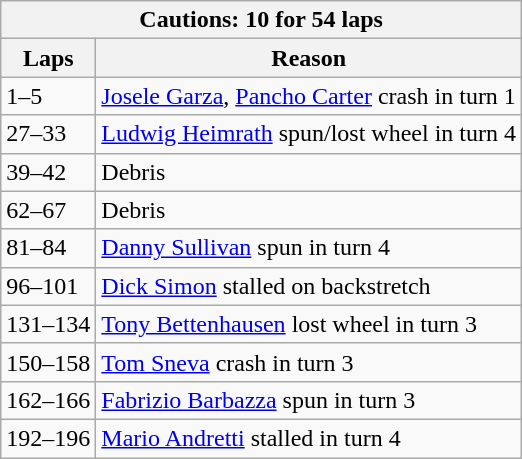<table class="wikitable">
<tr>
<th colspan=2>Cautions: 10 for 54 laps</th>
</tr>
<tr>
<th>Laps</th>
<th>Reason</th>
</tr>
<tr>
<td>1–5</td>
<td><a href='#'>Josele Garza</a>, <a href='#'>Pancho Carter</a> crash in turn 1</td>
</tr>
<tr>
<td>27–33</td>
<td><a href='#'>Ludwig Heimrath</a> spun/lost wheel in turn 4</td>
</tr>
<tr>
<td>39–42</td>
<td>Debris</td>
</tr>
<tr>
<td>62–67</td>
<td>Debris</td>
</tr>
<tr>
<td>81–84</td>
<td><a href='#'>Danny Sullivan</a> spun in turn 4</td>
</tr>
<tr>
<td>96–101</td>
<td><a href='#'>Dick Simon</a> stalled on backstretch</td>
</tr>
<tr>
<td>131–134</td>
<td><a href='#'>Tony Bettenhausen</a> lost wheel in turn 3</td>
</tr>
<tr>
<td>150–158</td>
<td><a href='#'>Tom Sneva</a> crash in turn 3</td>
</tr>
<tr>
<td>162–166</td>
<td><a href='#'>Fabrizio Barbazza</a> spun in turn 3</td>
</tr>
<tr>
<td>192–196</td>
<td><a href='#'>Mario Andretti</a> stalled in turn 4</td>
</tr>
</table>
